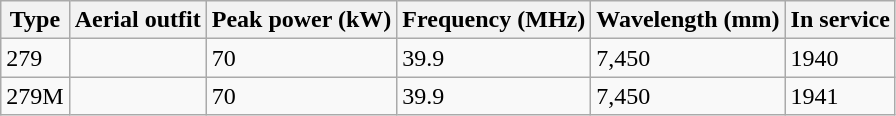<table class="wikitable">
<tr>
<th>Type</th>
<th>Aerial outfit</th>
<th>Peak power (kW)</th>
<th>Frequency (MHz)</th>
<th>Wavelength (mm)</th>
<th>In service</th>
</tr>
<tr>
<td>279</td>
<td></td>
<td>70</td>
<td>39.9</td>
<td>7,450</td>
<td>1940</td>
</tr>
<tr>
<td>279M</td>
<td></td>
<td>70</td>
<td>39.9</td>
<td>7,450</td>
<td>1941</td>
</tr>
</table>
